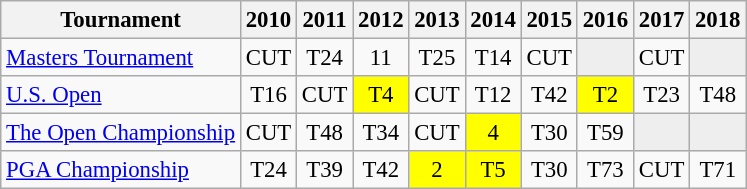<table class="wikitable" style="font-size:95%;text-align:center;">
<tr>
<th>Tournament</th>
<th>2010</th>
<th>2011</th>
<th>2012</th>
<th>2013</th>
<th>2014</th>
<th>2015</th>
<th>2016</th>
<th>2017</th>
<th>2018</th>
</tr>
<tr>
<td align=left><a href='#'>Masters Tournament</a></td>
<td>CUT</td>
<td>T24</td>
<td>11</td>
<td>T25</td>
<td>T14</td>
<td>CUT</td>
<td style="background:#eeeeee;"></td>
<td>CUT</td>
<td style="background:#eeeeee;"></td>
</tr>
<tr>
<td align=left><a href='#'>U.S. Open</a></td>
<td>T16</td>
<td>CUT</td>
<td style="background:yellow;">T4</td>
<td>CUT</td>
<td>T12</td>
<td>T42</td>
<td style="background:yellow;">T2</td>
<td>T23</td>
<td>T48</td>
</tr>
<tr>
<td align=left><a href='#'>The Open Championship</a></td>
<td>CUT</td>
<td>T48</td>
<td>T34</td>
<td>CUT</td>
<td style="background:yellow;">4</td>
<td>T30</td>
<td>T59</td>
<td style="background:#eeeeee;"></td>
<td style="background:#eeeeee;"></td>
</tr>
<tr>
<td align=left><a href='#'>PGA Championship</a></td>
<td>T24</td>
<td>T39</td>
<td>T42</td>
<td style="background:yellow;">2</td>
<td style="background:yellow;">T5</td>
<td>T30</td>
<td>T73</td>
<td>CUT</td>
<td>T71</td>
</tr>
</table>
